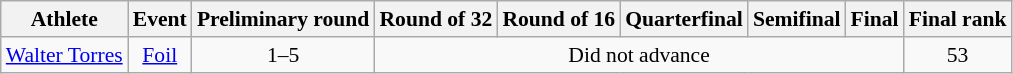<table class=wikitable style="font-size:90%">
<tr>
<th>Athlete</th>
<th>Event</th>
<th>Preliminary round</th>
<th>Round of 32</th>
<th>Round of 16</th>
<th>Quarterfinal</th>
<th>Semifinal</th>
<th>Final</th>
<th>Final rank</th>
</tr>
<tr align=center>
<td><a href='#'>Walter Torres</a></td>
<td><a href='#'>Foil</a></td>
<td>1–5</td>
<td align=center colspan=5>Did not advance</td>
<td align=center>53</td>
</tr>
</table>
